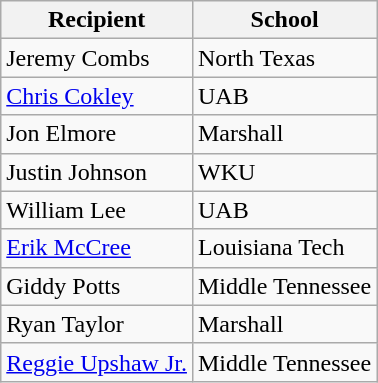<table class="wikitable" border="1">
<tr>
<th>Recipient</th>
<th>School</th>
</tr>
<tr>
<td>Jeremy Combs</td>
<td>North Texas</td>
</tr>
<tr>
<td><a href='#'>Chris Cokley</a></td>
<td>UAB</td>
</tr>
<tr>
<td>Jon Elmore</td>
<td>Marshall</td>
</tr>
<tr>
<td>Justin Johnson</td>
<td>WKU</td>
</tr>
<tr>
<td>William Lee</td>
<td>UAB</td>
</tr>
<tr>
<td><a href='#'>Erik McCree</a></td>
<td>Louisiana Tech</td>
</tr>
<tr>
<td>Giddy Potts</td>
<td>Middle Tennessee</td>
</tr>
<tr>
<td>Ryan Taylor</td>
<td>Marshall</td>
</tr>
<tr>
<td><a href='#'>Reggie Upshaw Jr.</a></td>
<td>Middle Tennessee</td>
</tr>
</table>
